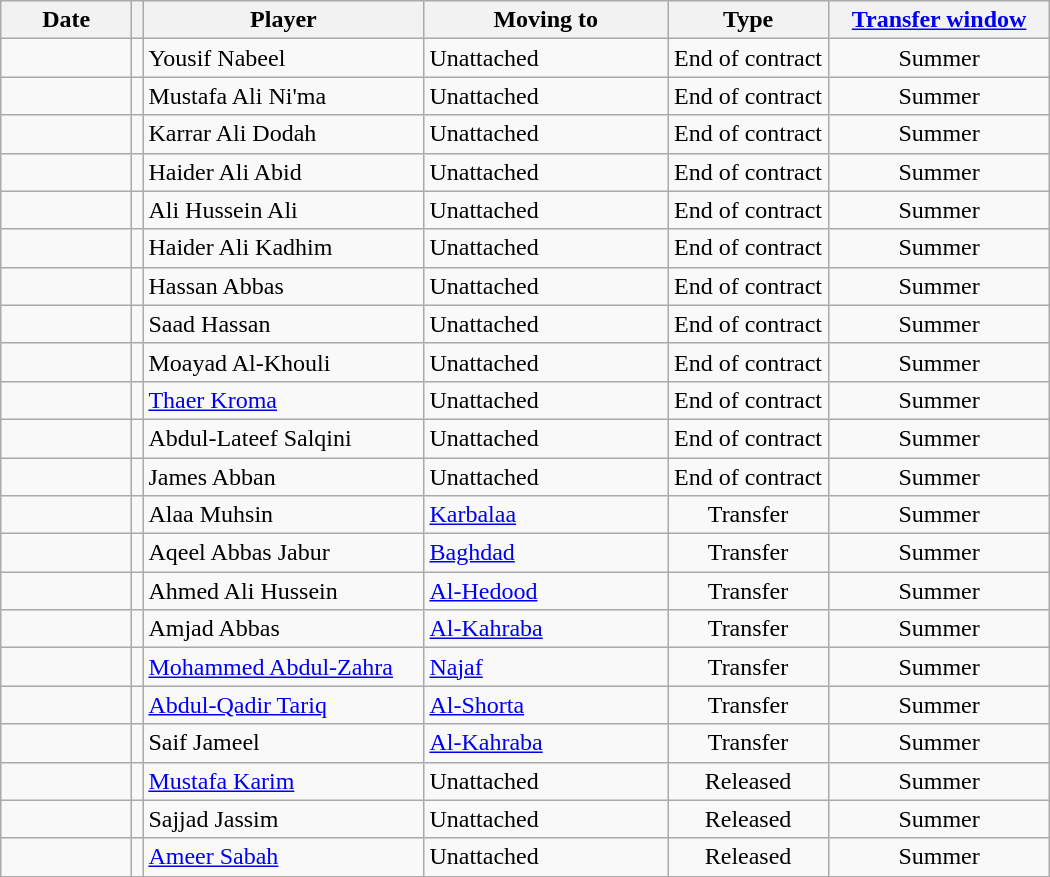<table class="wikitable sortable">
<tr>
<th style="width:80px;">Date</th>
<th style="width:30pERRTREWERREREPUTOx;"></th>
<th style="width:180px;">Player</th>
<th style="width:155px;">Moving to</th>
<th style="width:100px;">Type</th>
<th style="width:140px;"><a href='#'>Transfer window</a></th>
</tr>
<tr>
<td></td>
<td align=center></td>
<td> Yousif Nabeel</td>
<td>Unattached</td>
<td align=center>End of contract</td>
<td align=center>Summer</td>
</tr>
<tr>
<td></td>
<td align=center></td>
<td> Mustafa Ali Ni'ma</td>
<td>Unattached</td>
<td align=center>End of contract</td>
<td align=center>Summer</td>
</tr>
<tr>
<td></td>
<td align=center></td>
<td> Karrar Ali Dodah</td>
<td>Unattached</td>
<td align=center>End of contract</td>
<td align=center>Summer</td>
</tr>
<tr>
<td></td>
<td align=center></td>
<td> Haider Ali Abid</td>
<td>Unattached</td>
<td align=center>End of contract</td>
<td align=center>Summer</td>
</tr>
<tr>
<td></td>
<td align=center></td>
<td> Ali Hussein Ali</td>
<td>Unattached</td>
<td align=center>End of contract</td>
<td align=center>Summer</td>
</tr>
<tr>
<td></td>
<td align=center></td>
<td> Haider Ali Kadhim</td>
<td>Unattached</td>
<td align=center>End of contract</td>
<td align=center>Summer</td>
</tr>
<tr>
<td></td>
<td align=center></td>
<td> Hassan Abbas</td>
<td>Unattached</td>
<td align=center>End of contract</td>
<td align=center>Summer</td>
</tr>
<tr>
<td></td>
<td align=center></td>
<td> Saad Hassan</td>
<td>Unattached</td>
<td align=center>End of contract</td>
<td align=center>Summer</td>
</tr>
<tr>
<td></td>
<td align=center></td>
<td> Moayad Al-Khouli</td>
<td>Unattached</td>
<td align=center>End of contract</td>
<td align=center>Summer</td>
</tr>
<tr>
<td></td>
<td align=center></td>
<td> <a href='#'>Thaer Kroma</a></td>
<td>Unattached</td>
<td align=center>End of contract</td>
<td align=center>Summer</td>
</tr>
<tr>
<td></td>
<td align=center></td>
<td> Abdul-Lateef Salqini</td>
<td>Unattached</td>
<td align=center>End of contract</td>
<td align=center>Summer</td>
</tr>
<tr>
<td></td>
<td align=center></td>
<td> James Abban</td>
<td>Unattached</td>
<td align=center>End of contract</td>
<td align=center>Summer</td>
</tr>
<tr>
<td></td>
<td align=center></td>
<td> Alaa Muhsin</td>
<td> <a href='#'>Karbalaa</a></td>
<td align=center>Transfer</td>
<td align=center>Summer</td>
</tr>
<tr>
<td></td>
<td align=center></td>
<td> Aqeel Abbas Jabur</td>
<td> <a href='#'>Baghdad</a></td>
<td align=center>Transfer</td>
<td align=center>Summer</td>
</tr>
<tr>
<td></td>
<td align=center></td>
<td> Ahmed Ali Hussein</td>
<td> <a href='#'>Al-Hedood</a></td>
<td align=center>Transfer</td>
<td align=center>Summer</td>
</tr>
<tr>
<td></td>
<td align=center></td>
<td> Amjad Abbas</td>
<td> <a href='#'>Al-Kahraba</a></td>
<td align=center>Transfer</td>
<td align=center>Summer</td>
</tr>
<tr>
<td></td>
<td align=center></td>
<td> <a href='#'>Mohammed Abdul-Zahra</a></td>
<td> <a href='#'>Najaf</a></td>
<td align=center>Transfer</td>
<td align=center>Summer</td>
</tr>
<tr>
<td></td>
<td align=center></td>
<td> <a href='#'>Abdul-Qadir Tariq</a></td>
<td> <a href='#'>Al-Shorta</a></td>
<td align=center>Transfer</td>
<td align=center>Summer</td>
</tr>
<tr>
<td></td>
<td align=center></td>
<td> Saif Jameel</td>
<td> <a href='#'>Al-Kahraba</a></td>
<td align=center>Transfer</td>
<td align=center>Summer</td>
</tr>
<tr>
<td></td>
<td align=center></td>
<td> <a href='#'>Mustafa Karim</a></td>
<td>Unattached</td>
<td align=center>Released</td>
<td align=center>Summer</td>
</tr>
<tr>
<td></td>
<td align=center></td>
<td> Sajjad Jassim</td>
<td>Unattached</td>
<td align=center>Released</td>
<td align=center>Summer</td>
</tr>
<tr>
<td></td>
<td align=center></td>
<td> <a href='#'>Ameer Sabah</a></td>
<td>Unattached</td>
<td align=center>Released</td>
<td align=center>Summer</td>
</tr>
</table>
